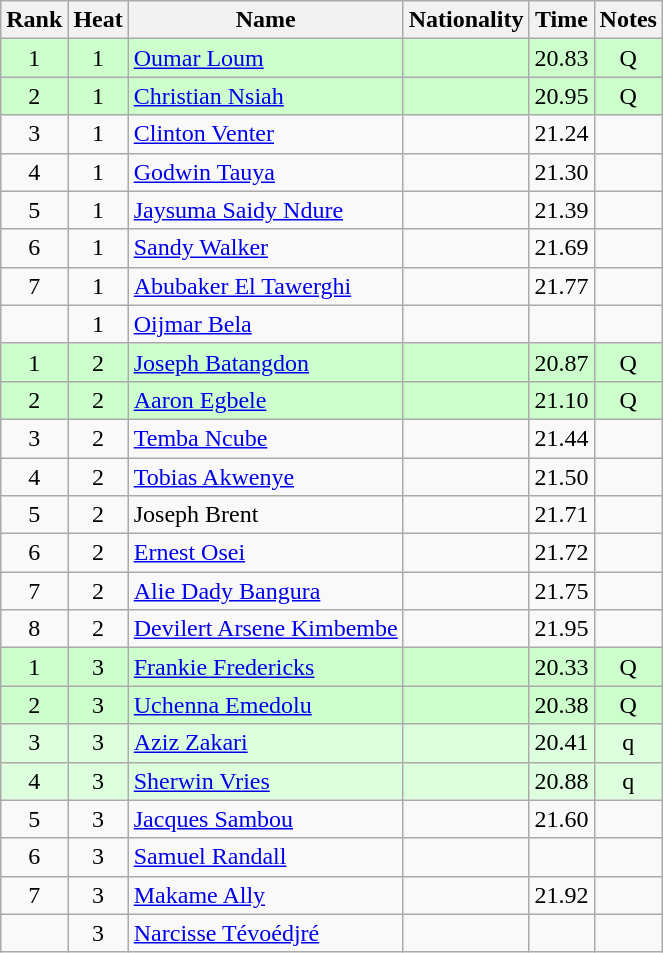<table class="wikitable sortable" style="text-align:center">
<tr>
<th>Rank</th>
<th>Heat</th>
<th>Name</th>
<th>Nationality</th>
<th>Time</th>
<th>Notes</th>
</tr>
<tr bgcolor=ccffcc>
<td>1</td>
<td>1</td>
<td align=left><a href='#'>Oumar Loum</a></td>
<td align=left></td>
<td>20.83</td>
<td>Q</td>
</tr>
<tr bgcolor=ccffcc>
<td>2</td>
<td>1</td>
<td align=left><a href='#'>Christian Nsiah</a></td>
<td align=left></td>
<td>20.95</td>
<td>Q</td>
</tr>
<tr>
<td>3</td>
<td>1</td>
<td align=left><a href='#'>Clinton Venter</a></td>
<td align=left></td>
<td>21.24</td>
<td></td>
</tr>
<tr>
<td>4</td>
<td>1</td>
<td align=left><a href='#'>Godwin Tauya</a></td>
<td align=left></td>
<td>21.30</td>
<td></td>
</tr>
<tr>
<td>5</td>
<td>1</td>
<td align=left><a href='#'>Jaysuma Saidy Ndure</a></td>
<td align=left></td>
<td>21.39</td>
<td></td>
</tr>
<tr>
<td>6</td>
<td>1</td>
<td align=left><a href='#'>Sandy Walker</a></td>
<td align=left></td>
<td>21.69</td>
<td></td>
</tr>
<tr>
<td>7</td>
<td>1</td>
<td align=left><a href='#'>Abubaker El Tawerghi</a></td>
<td align=left></td>
<td>21.77</td>
<td></td>
</tr>
<tr>
<td></td>
<td>1</td>
<td align=left><a href='#'>Oijmar Bela</a></td>
<td align=left></td>
<td></td>
<td></td>
</tr>
<tr bgcolor=ccffcc>
<td>1</td>
<td>2</td>
<td align=left><a href='#'>Joseph Batangdon</a></td>
<td align=left></td>
<td>20.87</td>
<td>Q</td>
</tr>
<tr bgcolor=ccffcc>
<td>2</td>
<td>2</td>
<td align=left><a href='#'>Aaron Egbele</a></td>
<td align=left></td>
<td>21.10</td>
<td>Q</td>
</tr>
<tr>
<td>3</td>
<td>2</td>
<td align=left><a href='#'>Temba Ncube</a></td>
<td align=left></td>
<td>21.44</td>
<td></td>
</tr>
<tr>
<td>4</td>
<td>2</td>
<td align=left><a href='#'>Tobias Akwenye</a></td>
<td align=left></td>
<td>21.50</td>
<td></td>
</tr>
<tr>
<td>5</td>
<td>2</td>
<td align=left>Joseph Brent</td>
<td align=left></td>
<td>21.71</td>
<td></td>
</tr>
<tr>
<td>6</td>
<td>2</td>
<td align=left><a href='#'>Ernest Osei</a></td>
<td align=left></td>
<td>21.72</td>
<td></td>
</tr>
<tr>
<td>7</td>
<td>2</td>
<td align=left><a href='#'>Alie Dady Bangura</a></td>
<td align=left></td>
<td>21.75</td>
<td></td>
</tr>
<tr>
<td>8</td>
<td>2</td>
<td align=left><a href='#'>Devilert Arsene Kimbembe</a></td>
<td align=left></td>
<td>21.95</td>
<td></td>
</tr>
<tr bgcolor=ccffcc>
<td>1</td>
<td>3</td>
<td align=left><a href='#'>Frankie Fredericks</a></td>
<td align=left></td>
<td>20.33</td>
<td>Q</td>
</tr>
<tr bgcolor=ccffcc>
<td>2</td>
<td>3</td>
<td align=left><a href='#'>Uchenna Emedolu</a></td>
<td align=left></td>
<td>20.38</td>
<td>Q</td>
</tr>
<tr bgcolor=ddffdd>
<td>3</td>
<td>3</td>
<td align=left><a href='#'>Aziz Zakari</a></td>
<td align=left></td>
<td>20.41</td>
<td>q</td>
</tr>
<tr bgcolor=ddffdd>
<td>4</td>
<td>3</td>
<td align=left><a href='#'>Sherwin Vries</a></td>
<td align=left></td>
<td>20.88</td>
<td>q</td>
</tr>
<tr>
<td>5</td>
<td>3</td>
<td align=left><a href='#'>Jacques Sambou</a></td>
<td align=left></td>
<td>21.60</td>
<td></td>
</tr>
<tr>
<td>6</td>
<td>3</td>
<td align=left><a href='#'>Samuel Randall</a></td>
<td align=left></td>
<td></td>
<td></td>
</tr>
<tr>
<td>7</td>
<td>3</td>
<td align=left><a href='#'>Makame Ally</a></td>
<td align=left></td>
<td>21.92</td>
<td></td>
</tr>
<tr>
<td></td>
<td>3</td>
<td align=left><a href='#'>Narcisse Tévoédjré</a></td>
<td align=left></td>
<td></td>
<td></td>
</tr>
</table>
